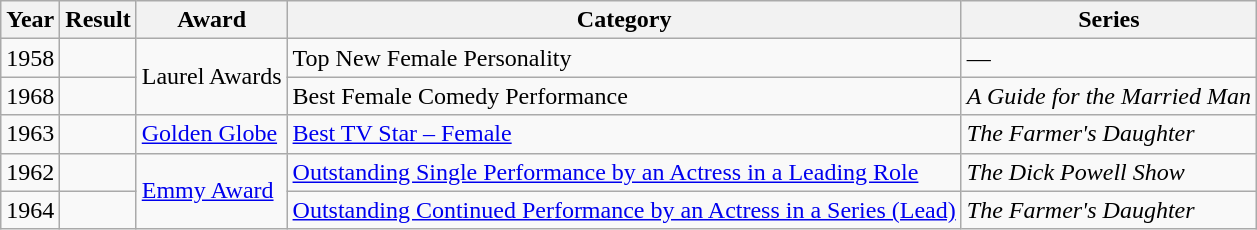<table class="wikitable">
<tr>
<th>Year</th>
<th>Result</th>
<th>Award</th>
<th>Category</th>
<th>Series</th>
</tr>
<tr>
<td>1958</td>
<td></td>
<td rowspan=2>Laurel Awards</td>
<td>Top New Female Personality</td>
<td>—</td>
</tr>
<tr>
<td>1968</td>
<td></td>
<td>Best Female Comedy Performance</td>
<td><em>A Guide for the Married Man</em></td>
</tr>
<tr>
<td>1963</td>
<td></td>
<td><a href='#'>Golden Globe</a></td>
<td><a href='#'>Best TV Star – Female</a></td>
<td><em>The Farmer's Daughter</em></td>
</tr>
<tr>
<td>1962</td>
<td></td>
<td rowspan=2><a href='#'>Emmy Award</a></td>
<td><a href='#'>Outstanding Single Performance by an Actress in a Leading Role</a></td>
<td><em>The Dick Powell Show</em></td>
</tr>
<tr>
<td>1964</td>
<td></td>
<td><a href='#'>Outstanding Continued Performance by an Actress in a Series (Lead)</a></td>
<td><em>The Farmer's Daughter</em></td>
</tr>
</table>
